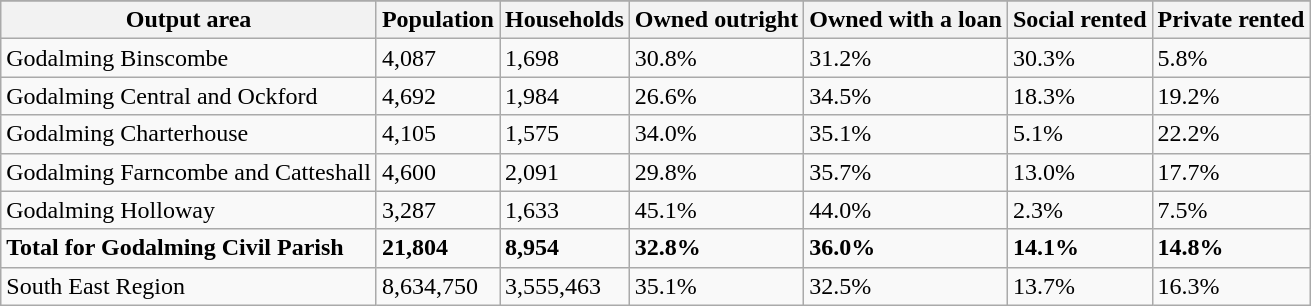<table class="wikitable">
<tr>
</tr>
<tr>
<th>Output area</th>
<th>Population</th>
<th>Households</th>
<th>Owned outright</th>
<th>Owned with a loan</th>
<th>Social rented</th>
<th>Private rented</th>
</tr>
<tr>
<td>Godalming Binscombe</td>
<td>4,087</td>
<td>1,698</td>
<td>30.8%</td>
<td>31.2%</td>
<td>30.3%</td>
<td>5.8%</td>
</tr>
<tr>
<td>Godalming Central and Ockford</td>
<td>4,692</td>
<td>1,984</td>
<td>26.6%</td>
<td>34.5%</td>
<td>18.3%</td>
<td>19.2%</td>
</tr>
<tr>
<td>Godalming Charterhouse</td>
<td>4,105</td>
<td>1,575</td>
<td>34.0%</td>
<td>35.1%</td>
<td>5.1%</td>
<td>22.2%</td>
</tr>
<tr>
<td>Godalming Farncombe and Catteshall</td>
<td>4,600</td>
<td>2,091</td>
<td>29.8%</td>
<td>35.7%</td>
<td>13.0%</td>
<td>17.7%</td>
</tr>
<tr>
<td>Godalming Holloway</td>
<td>3,287</td>
<td>1,633</td>
<td>45.1%</td>
<td>44.0%</td>
<td>2.3%</td>
<td>7.5%</td>
</tr>
<tr>
<td><strong>Total for Godalming Civil Parish</strong></td>
<td><strong>21,804</strong></td>
<td><strong>8,954</strong></td>
<td><strong>32.8%</strong></td>
<td><strong>36.0%</strong></td>
<td><strong>14.1%</strong></td>
<td><strong>14.8%</strong></td>
</tr>
<tr>
<td>South East Region</td>
<td>8,634,750</td>
<td>3,555,463</td>
<td>35.1%</td>
<td>32.5%</td>
<td>13.7%</td>
<td>16.3%</td>
</tr>
</table>
